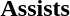<table width=100%>
<tr>
<td width=50% valign=top><br><h4>Assists</h4>




</td>
</tr>
</table>
